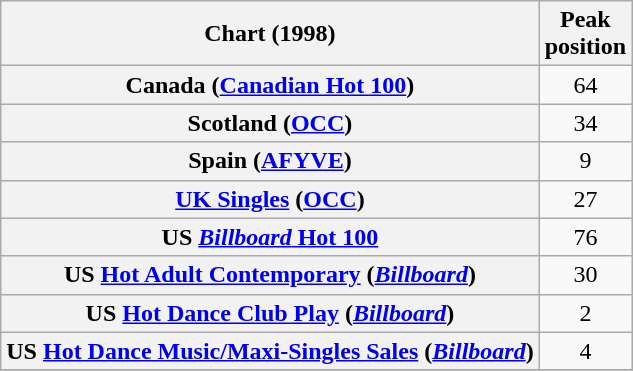<table class="wikitable sortable plainrowheaders" style="text-align:center">
<tr>
<th scope="col">Chart (1998)</th>
<th scope="col">Peak<br>position</th>
</tr>
<tr>
<th scope="row">Canada (<a href='#'>Canadian Hot 100</a>)</th>
<td>64</td>
</tr>
<tr>
<th scope="row">Scotland (<a href='#'>OCC</a>)</th>
<td>34</td>
</tr>
<tr>
<th scope="row">Spain (<a href='#'>AFYVE</a>)</th>
<td>9</td>
</tr>
<tr>
<th scope="row"><a href='#'>UK Singles</a> (<a href='#'>OCC</a>)</th>
<td>27</td>
</tr>
<tr>
<th scope="row">US <a href='#'><em>Billboard</em> Hot 100</a></th>
<td>76</td>
</tr>
<tr>
<th scope="row">US <a href='#'>Hot Adult Contemporary</a> (<em><a href='#'>Billboard</a></em>)</th>
<td>30</td>
</tr>
<tr>
<th scope="row">US <a href='#'>Hot Dance Club Play</a> (<em><a href='#'>Billboard</a></em>)</th>
<td>2</td>
</tr>
<tr>
<th scope="row">US <a href='#'>Hot Dance Music/Maxi-Singles Sales</a> (<em><a href='#'>Billboard</a></em>)</th>
<td>4</td>
</tr>
<tr>
</tr>
</table>
